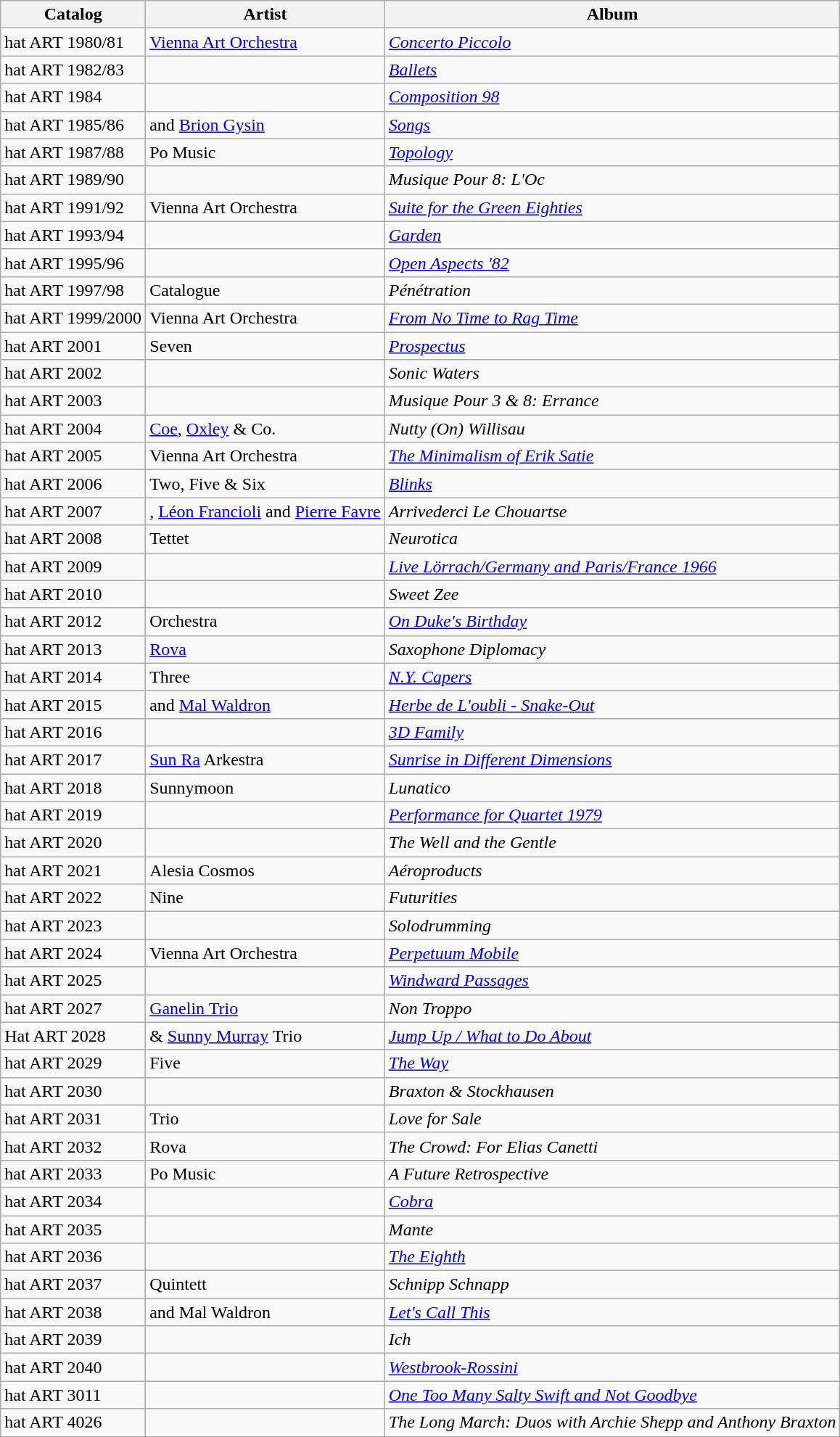<table class="wikitable sortable">
<tr ">
<th>Catalog</th>
<th>Artist</th>
<th>Album</th>
</tr>
<tr>
<td>hat ART 1980/81</td>
<td><a href='#'>Vienna Art Orchestra</a></td>
<td><em><a href='#'>Concerto Piccolo</a></em></td>
</tr>
<tr>
<td>hat ART 1982/83</td>
<td></td>
<td><em><a href='#'>Ballets</a></em></td>
</tr>
<tr>
<td>hat ART 1984</td>
<td></td>
<td><em><a href='#'>Composition 98</a></em></td>
</tr>
<tr>
<td>hat ART 1985/86</td>
<td> and <a href='#'>Brion Gysin</a></td>
<td><em><a href='#'>Songs</a></em></td>
</tr>
<tr>
<td>hat ART 1987/88</td>
<td> Po Music</td>
<td><em><a href='#'>Topology</a></em></td>
</tr>
<tr>
<td>hat ART 1989/90</td>
<td></td>
<td><em>Musique Pour 8: L'Oc</em></td>
</tr>
<tr>
<td>hat ART 1991/92</td>
<td>Vienna Art Orchestra</td>
<td><em><a href='#'>Suite for the Green Eighties</a></em></td>
</tr>
<tr>
<td>hat ART 1993/94</td>
<td></td>
<td><em><a href='#'>Garden</a></em></td>
</tr>
<tr>
<td>hat ART 1995/96</td>
<td></td>
<td><em><a href='#'>Open Aspects '82</a></em></td>
</tr>
<tr>
<td>hat ART 1997/98</td>
<td>Catalogue</td>
<td><em>Pénétration</em></td>
</tr>
<tr>
<td>hat ART 1999/2000</td>
<td>Vienna Art Orchestra</td>
<td><em><a href='#'>From No Time to Rag Time</a></em></td>
</tr>
<tr>
<td>hat ART 2001</td>
<td> Seven</td>
<td><em><a href='#'>Prospectus</a></em></td>
</tr>
<tr>
<td>hat ART 2002</td>
<td></td>
<td><em>Sonic Waters</em></td>
</tr>
<tr>
<td>hat ART 2003</td>
<td></td>
<td><em>Musique Pour 3 & 8: Errance</em></td>
</tr>
<tr>
<td>hat ART 2004</td>
<td><a href='#'>Coe</a>, <a href='#'>Oxley</a> & Co.</td>
<td><em>Nutty (On) Willisau</em></td>
</tr>
<tr>
<td>hat ART 2005</td>
<td>Vienna Art Orchestra</td>
<td><em><a href='#'>The Minimalism of Erik Satie</a></em></td>
</tr>
<tr>
<td>hat ART 2006</td>
<td> Two, Five & Six</td>
<td><em><a href='#'>Blinks</a></em></td>
</tr>
<tr>
<td>hat ART 2007</td>
<td>, <a href='#'>Léon Francioli</a> and <a href='#'>Pierre Favre</a></td>
<td><em>Arrivederci Le Chouartse</em></td>
</tr>
<tr>
<td>hat ART 2008</td>
<td> Tettet</td>
<td><em>Neurotica</em></td>
</tr>
<tr>
<td>hat ART 2009</td>
<td></td>
<td><em><a href='#'>Live Lörrach/Germany and Paris/France 1966</a></em></td>
</tr>
<tr>
<td>hat ART 2010</td>
<td></td>
<td><em>Sweet Zee</em></td>
</tr>
<tr>
<td>hat ART 2012</td>
<td> Orchestra</td>
<td><em><a href='#'>On Duke's Birthday</a></em></td>
</tr>
<tr>
<td>hat ART 2013</td>
<td><a href='#'>Rova</a></td>
<td><em>Saxophone Diplomacy</em></td>
</tr>
<tr>
<td>hat ART 2014</td>
<td> Three</td>
<td><em><a href='#'>N.Y. Capers</a></em></td>
</tr>
<tr>
<td>hat ART 2015</td>
<td> and <a href='#'>Mal Waldron</a></td>
<td><em><a href='#'>Herbe de L'oubli - Snake-Out</a></em></td>
</tr>
<tr>
<td>hat ART 2016</td>
<td></td>
<td><em><a href='#'>3D Family</a></em></td>
</tr>
<tr>
<td>hat ART 2017</td>
<td><a href='#'>Sun Ra</a> Arkestra</td>
<td><em><a href='#'>Sunrise in Different Dimensions</a></em></td>
</tr>
<tr>
<td>hat ART 2018</td>
<td> Sunnymoon</td>
<td><em>Lunatico</em></td>
</tr>
<tr>
<td>hat ART 2019</td>
<td></td>
<td><em><a href='#'>Performance for Quartet 1979</a></em></td>
</tr>
<tr>
<td>hat ART 2020</td>
<td></td>
<td><em>The Well and the Gentle</em></td>
</tr>
<tr>
<td>hat ART 2021</td>
<td>Alesia Cosmos</td>
<td><em>Aéroproducts</em></td>
</tr>
<tr>
<td>hat ART 2022</td>
<td> Nine</td>
<td><em>Futurities</em></td>
</tr>
<tr>
<td>hat ART 2023</td>
<td></td>
<td><em>Solodrumming</em></td>
</tr>
<tr>
<td>hat ART 2024</td>
<td>Vienna Art Orchestra</td>
<td><em><a href='#'>Perpetuum Mobile</a></em></td>
</tr>
<tr>
<td>hat ART 2025</td>
<td></td>
<td><em><a href='#'>Windward Passages</a></em></td>
</tr>
<tr>
<td>hat ART 2027</td>
<td><a href='#'>Ganelin Trio</a></td>
<td><em>Non Troppo</em></td>
</tr>
<tr>
<td>Hat ART 2028</td>
<td> & <a href='#'>Sunny Murray</a> Trio</td>
<td><em><a href='#'>Jump Up / What to Do About</a></em></td>
</tr>
<tr>
<td>hat ART 2029</td>
<td> Five</td>
<td><em><a href='#'>The Way</a></em></td>
</tr>
<tr>
<td>hat ART 2030</td>
<td></td>
<td><em>Braxton & Stockhausen</em></td>
</tr>
<tr>
<td>hat ART 2031</td>
<td> Trio</td>
<td><em>Love for Sale</em></td>
</tr>
<tr>
<td>hat ART 2032</td>
<td>Rova</td>
<td><em>The Crowd: For Elias Canetti</em></td>
</tr>
<tr>
<td>hat ART 2033</td>
<td> Po Music</td>
<td><em>A Future Retrospective</em></td>
</tr>
<tr>
<td>hat ART 2034</td>
<td></td>
<td><em><a href='#'>Cobra</a></em></td>
</tr>
<tr>
<td>hat ART 2035</td>
<td></td>
<td><em>Mante</em></td>
</tr>
<tr>
<td>hat ART 2036</td>
<td></td>
<td><em><a href='#'>The Eighth</a></em></td>
</tr>
<tr>
<td>hat ART 2037</td>
<td> Quintett</td>
<td><em>Schnipp Schnapp</em></td>
</tr>
<tr>
<td>hat ART 2038</td>
<td> and Mal Waldron</td>
<td><em><a href='#'>Let's Call This</a></em></td>
</tr>
<tr>
<td>hat ART 2039</td>
<td></td>
<td><em>Ich</em></td>
</tr>
<tr>
<td>hat ART 2040</td>
<td></td>
<td><em><a href='#'>Westbrook-Rossini</a></em></td>
</tr>
<tr>
<td>hat ART 3011</td>
<td></td>
<td><em><a href='#'>One Too Many Salty Swift and Not Goodbye</a></em></td>
</tr>
<tr>
<td>hat ART 4026</td>
<td></td>
<td><em>The Long March: Duos with Archie Shepp and Anthony Braxton</em></td>
</tr>
</table>
